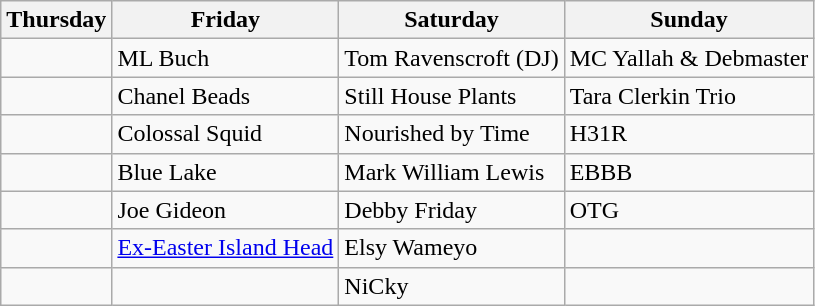<table class="wikitable">
<tr>
<th>Thursday</th>
<th>Friday</th>
<th>Saturday</th>
<th>Sunday</th>
</tr>
<tr>
<td></td>
<td>ML Buch</td>
<td>Tom Ravenscroft (DJ)</td>
<td>MC Yallah & Debmaster</td>
</tr>
<tr>
<td></td>
<td>Chanel Beads</td>
<td>Still House Plants</td>
<td>Tara Clerkin Trio</td>
</tr>
<tr>
<td></td>
<td>Colossal Squid</td>
<td>Nourished by Time</td>
<td>H31R</td>
</tr>
<tr>
<td></td>
<td>Blue Lake</td>
<td>Mark William Lewis</td>
<td>EBBB</td>
</tr>
<tr>
<td></td>
<td>Joe Gideon</td>
<td>Debby Friday</td>
<td>OTG</td>
</tr>
<tr>
<td></td>
<td><a href='#'>Ex-Easter Island Head</a></td>
<td>Elsy Wameyo</td>
<td></td>
</tr>
<tr>
<td></td>
<td></td>
<td>NiCky</td>
<td></td>
</tr>
</table>
